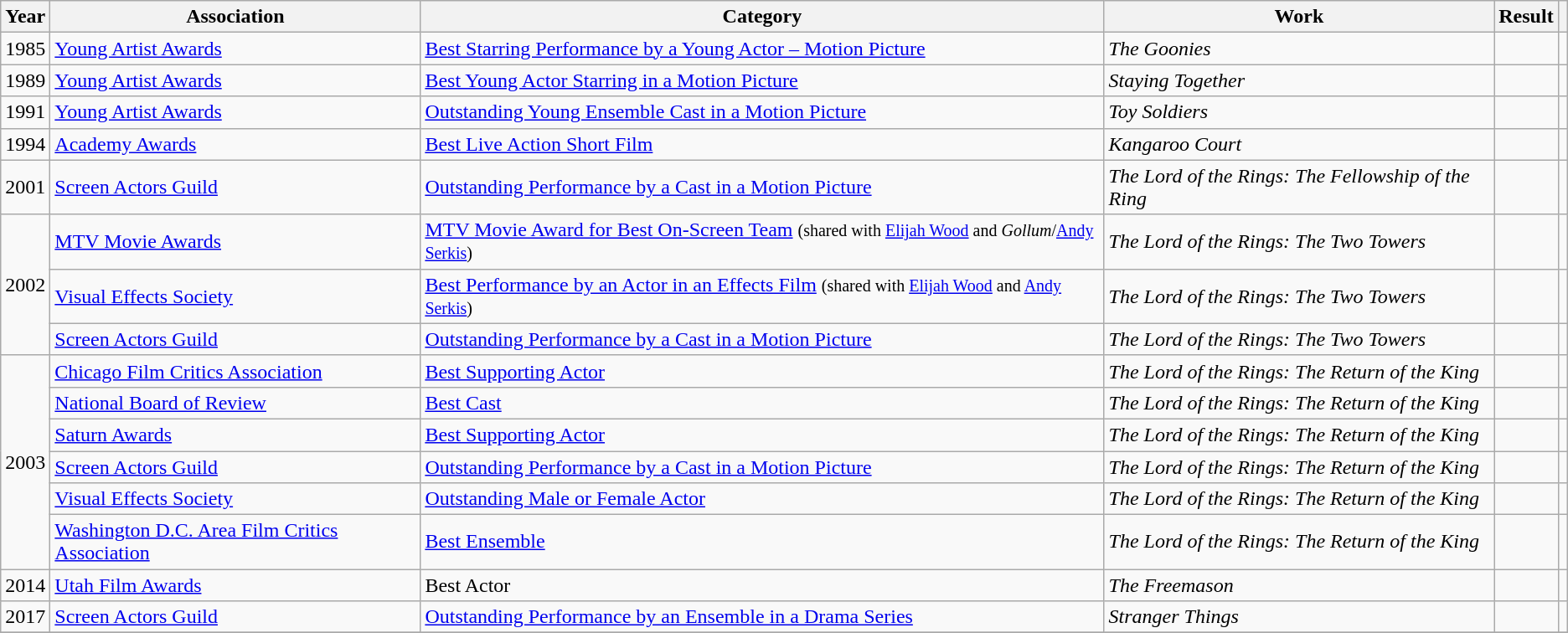<table class= "wikitable sortable plainrowheaders">
<tr>
<th scope="col">Year</th>
<th scope="col">Association</th>
<th scope="col">Category</th>
<th scope="col">Work</th>
<th scope="col">Result</th>
<th scope="col" class="unsortable"></th>
</tr>
<tr>
<td>1985</td>
<td><a href='#'>Young Artist Awards</a></td>
<td><a href='#'>Best Starring Performance by a Young Actor – Motion Picture</a></td>
<td><em>The Goonies</em></td>
<td></td>
<td></td>
</tr>
<tr>
<td>1989</td>
<td><a href='#'>Young Artist Awards</a></td>
<td><a href='#'>Best Young Actor Starring in a Motion Picture</a></td>
<td><em>Staying Together</em></td>
<td></td>
<td></td>
</tr>
<tr>
<td>1991</td>
<td><a href='#'>Young Artist Awards</a></td>
<td><a href='#'>Outstanding Young Ensemble Cast in a Motion Picture</a></td>
<td><em>Toy Soldiers</em></td>
<td></td>
<td></td>
</tr>
<tr>
<td>1994</td>
<td><a href='#'>Academy Awards</a></td>
<td><a href='#'>Best Live Action Short Film</a></td>
<td><em>Kangaroo Court</em></td>
<td></td>
<td></td>
</tr>
<tr>
<td>2001</td>
<td><a href='#'>Screen Actors Guild</a></td>
<td><a href='#'>Outstanding Performance by a Cast in a Motion Picture</a></td>
<td><em>The Lord of the Rings: The Fellowship of the Ring</em></td>
<td></td>
<td></td>
</tr>
<tr>
<td rowspan="3">2002</td>
<td><a href='#'>MTV Movie Awards</a></td>
<td><a href='#'>MTV Movie Award for Best On-Screen Team</a> <small>(shared with <a href='#'>Elijah Wood</a> and <em>Gollum</em>/<a href='#'>Andy Serkis</a>)</small></td>
<td><em>The Lord of the Rings: The Two Towers</em></td>
<td></td>
<td></td>
</tr>
<tr>
<td><a href='#'>Visual Effects Society</a></td>
<td><a href='#'>Best Performance by an Actor in an Effects Film</a> <small>(shared with <a href='#'>Elijah Wood</a> and <a href='#'>Andy Serkis</a>)</small></td>
<td><em>The Lord of the Rings: The Two Towers</em></td>
<td></td>
<td></td>
</tr>
<tr>
<td><a href='#'>Screen Actors Guild</a></td>
<td><a href='#'>Outstanding Performance by a Cast in a Motion Picture</a></td>
<td><em>The Lord of the Rings: The Two Towers</em></td>
<td></td>
<td></td>
</tr>
<tr>
<td rowspan="6">2003</td>
<td><a href='#'>Chicago Film Critics Association</a></td>
<td><a href='#'>Best Supporting Actor</a></td>
<td><em>The Lord of the Rings: The Return of the King</em></td>
<td></td>
<td></td>
</tr>
<tr>
<td><a href='#'>National Board of Review</a></td>
<td><a href='#'>Best Cast</a></td>
<td><em>The Lord of the Rings: The Return of the King</em></td>
<td></td>
<td></td>
</tr>
<tr>
<td><a href='#'>Saturn Awards</a></td>
<td><a href='#'>Best Supporting Actor</a></td>
<td><em>The Lord of the Rings: The Return of the King</em></td>
<td></td>
<td></td>
</tr>
<tr>
<td><a href='#'>Screen Actors Guild</a></td>
<td><a href='#'>Outstanding Performance by a Cast in a Motion Picture</a></td>
<td><em>The Lord of the Rings: The Return of the King</em></td>
<td></td>
<td></td>
</tr>
<tr>
<td><a href='#'>Visual Effects Society</a></td>
<td><a href='#'>Outstanding Male or Female Actor</a></td>
<td><em>The Lord of the Rings: The Return of the King</em></td>
<td></td>
<td></td>
</tr>
<tr>
<td><a href='#'>Washington D.C. Area Film Critics Association</a></td>
<td><a href='#'>Best Ensemble</a></td>
<td><em>The Lord of the Rings: The Return of the King</em></td>
<td></td>
<td></td>
</tr>
<tr>
<td>2014</td>
<td><a href='#'>Utah Film Awards</a></td>
<td>Best Actor</td>
<td><em>The Freemason</em></td>
<td></td>
<td style="text-align:center;"></td>
</tr>
<tr>
<td>2017</td>
<td><a href='#'>Screen Actors Guild</a></td>
<td><a href='#'>Outstanding Performance by an Ensemble in a Drama Series</a></td>
<td><em>Stranger Things</em></td>
<td></td>
<td></td>
</tr>
<tr>
</tr>
</table>
